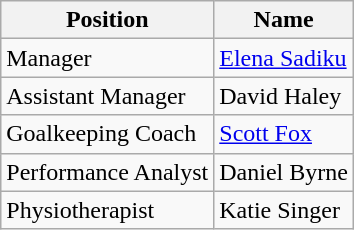<table class="wikitable">
<tr>
<th>Position</th>
<th>Name</th>
</tr>
<tr>
<td>Manager</td>
<td> <a href='#'>Elena Sadiku</a></td>
</tr>
<tr>
<td>Assistant Manager</td>
<td> David Haley</td>
</tr>
<tr>
<td>Goalkeeping Coach</td>
<td> <a href='#'>Scott Fox</a></td>
</tr>
<tr>
<td>Performance Analyst</td>
<td> Daniel Byrne</td>
</tr>
<tr>
<td>Physiotherapist</td>
<td> Katie Singer</td>
</tr>
</table>
